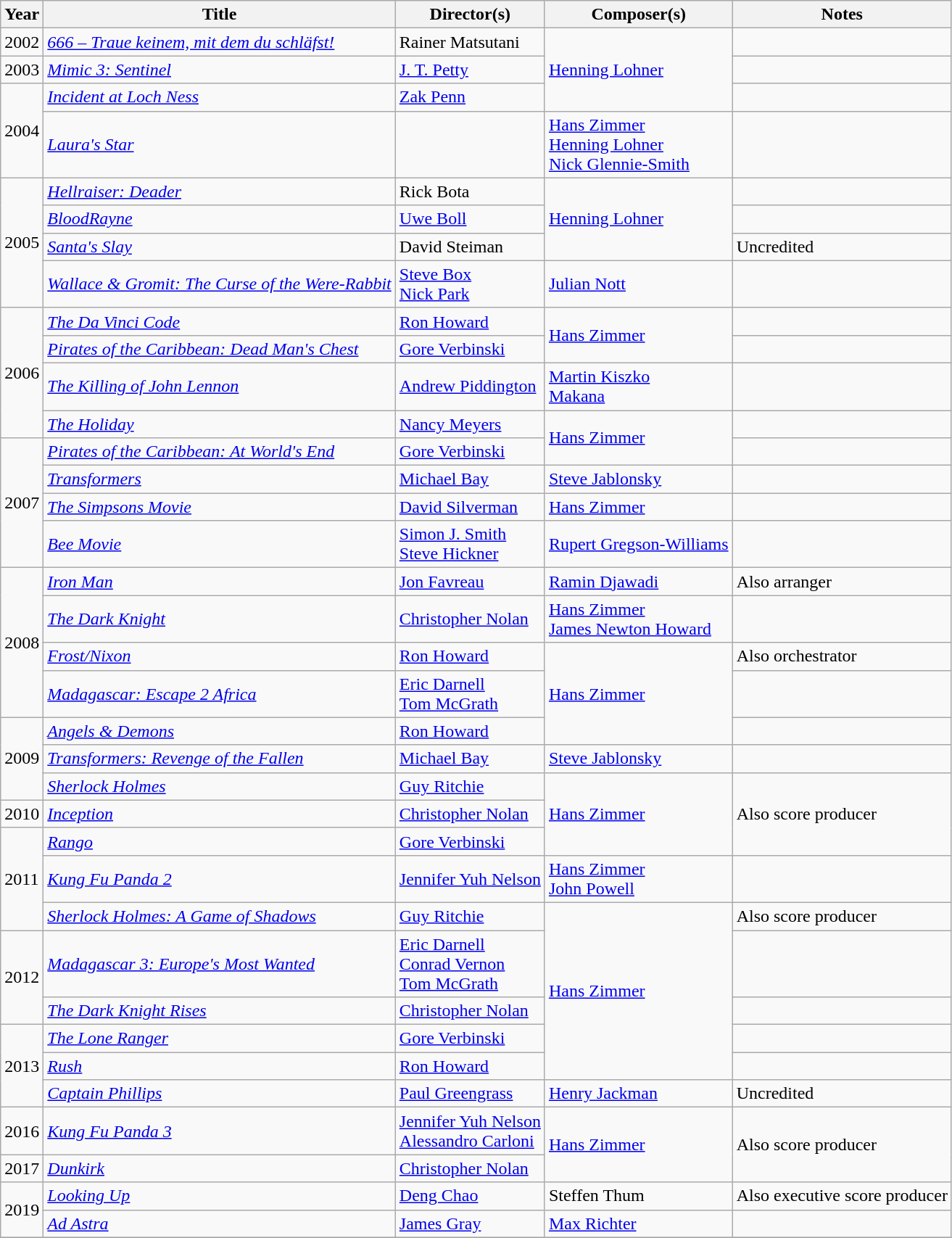<table class="wikitable sortable">
<tr>
<th>Year</th>
<th>Title</th>
<th>Director(s)</th>
<th>Composer(s)</th>
<th>Notes</th>
</tr>
<tr>
<td>2002</td>
<td><em><a href='#'>666 – Traue keinem, mit dem du schläfst!</a></em></td>
<td>Rainer Matsutani</td>
<td rowspan="3"><a href='#'>Henning Lohner</a></td>
<td></td>
</tr>
<tr>
<td>2003</td>
<td><em><a href='#'>Mimic 3: Sentinel</a></em></td>
<td><a href='#'>J. T. Petty</a></td>
<td></td>
</tr>
<tr>
<td rowspan="2">2004</td>
<td><em><a href='#'>Incident at Loch Ness</a></em></td>
<td><a href='#'>Zak Penn</a></td>
<td></td>
</tr>
<tr>
<td><em><a href='#'>Laura's Star</a></em></td>
<td><br></td>
<td><a href='#'>Hans Zimmer</a><br><a href='#'>Henning Lohner</a><br><a href='#'>Nick Glennie-Smith</a></td>
<td></td>
</tr>
<tr>
<td rowspan="4">2005</td>
<td><em><a href='#'>Hellraiser: Deader</a></em></td>
<td>Rick Bota</td>
<td rowspan="3"><a href='#'>Henning Lohner</a></td>
<td></td>
</tr>
<tr>
<td><a href='#'><em>BloodRayne</em></a></td>
<td><a href='#'>Uwe Boll</a></td>
<td></td>
</tr>
<tr>
<td><em><a href='#'>Santa's Slay</a></em></td>
<td>David Steiman</td>
<td>Uncredited</td>
</tr>
<tr>
<td><em><a href='#'>Wallace & Gromit: The Curse of the Were-Rabbit</a></em></td>
<td><a href='#'>Steve Box</a><br><a href='#'>Nick Park</a></td>
<td><a href='#'>Julian Nott</a></td>
<td></td>
</tr>
<tr>
<td rowspan="4">2006</td>
<td><a href='#'><em>The Da Vinci Code</em></a></td>
<td><a href='#'>Ron Howard</a></td>
<td rowspan="2"><a href='#'>Hans Zimmer</a></td>
<td></td>
</tr>
<tr>
<td><em><a href='#'>Pirates of the Caribbean: Dead Man's Chest</a></em></td>
<td><a href='#'>Gore Verbinski</a></td>
<td></td>
</tr>
<tr>
<td><em><a href='#'>The Killing of John Lennon</a></em></td>
<td><a href='#'>Andrew Piddington</a></td>
<td><a href='#'>Martin Kiszko</a><br><a href='#'>Makana</a></td>
<td></td>
</tr>
<tr>
<td><em><a href='#'>The Holiday</a></em></td>
<td><a href='#'>Nancy Meyers</a></td>
<td rowspan="2"><a href='#'>Hans Zimmer</a></td>
<td></td>
</tr>
<tr>
<td rowspan="4">2007</td>
<td><em><a href='#'>Pirates of the Caribbean: At World's End</a></em></td>
<td><a href='#'>Gore Verbinski</a></td>
<td></td>
</tr>
<tr>
<td><em><a href='#'>Transformers</a></em></td>
<td><a href='#'>Michael Bay</a></td>
<td><a href='#'>Steve Jablonsky</a></td>
<td></td>
</tr>
<tr>
<td><em><a href='#'>The Simpsons Movie</a></em></td>
<td><a href='#'>David Silverman</a></td>
<td><a href='#'>Hans Zimmer</a></td>
<td></td>
</tr>
<tr>
<td><em><a href='#'>Bee Movie</a></em></td>
<td><a href='#'>Simon J. Smith</a><br><a href='#'>Steve Hickner</a></td>
<td><a href='#'>Rupert Gregson-Williams</a></td>
<td></td>
</tr>
<tr>
<td rowspan="4">2008</td>
<td><em><a href='#'>Iron Man</a></em></td>
<td><a href='#'>Jon Favreau</a></td>
<td><a href='#'>Ramin Djawadi</a></td>
<td>Also arranger</td>
</tr>
<tr>
<td><em><a href='#'>The Dark Knight</a></em></td>
<td><a href='#'>Christopher Nolan</a></td>
<td><a href='#'>Hans Zimmer</a><br><a href='#'>James Newton Howard</a></td>
<td></td>
</tr>
<tr>
<td><em><a href='#'>Frost/Nixon</a></em></td>
<td><a href='#'>Ron Howard</a></td>
<td rowspan="3"><a href='#'>Hans Zimmer</a></td>
<td>Also orchestrator</td>
</tr>
<tr>
<td><em><a href='#'>Madagascar: Escape 2 Africa</a></em></td>
<td><a href='#'>Eric Darnell</a><br><a href='#'>Tom McGrath</a></td>
<td></td>
</tr>
<tr>
<td rowspan="3">2009</td>
<td><a href='#'><em>Angels & Demons</em></a></td>
<td><a href='#'>Ron Howard</a></td>
<td></td>
</tr>
<tr>
<td><em><a href='#'>Transformers: Revenge of the Fallen</a></em></td>
<td><a href='#'>Michael Bay</a></td>
<td><a href='#'>Steve Jablonsky</a></td>
<td></td>
</tr>
<tr>
<td><a href='#'><em>Sherlock Holmes</em></a></td>
<td><a href='#'>Guy Ritchie</a></td>
<td rowspan="3"><a href='#'>Hans Zimmer</a></td>
<td rowspan="3">Also score producer</td>
</tr>
<tr>
<td>2010</td>
<td><em><a href='#'>Inception</a></em></td>
<td><a href='#'>Christopher Nolan</a></td>
</tr>
<tr>
<td rowspan="3">2011</td>
<td><a href='#'><em>Rango</em></a></td>
<td><a href='#'>Gore Verbinski</a></td>
</tr>
<tr>
<td><em><a href='#'>Kung Fu Panda 2</a></em></td>
<td><a href='#'>Jennifer Yuh Nelson</a></td>
<td><a href='#'>Hans Zimmer</a><br><a href='#'>John Powell</a></td>
<td></td>
</tr>
<tr>
<td><em><a href='#'>Sherlock Holmes: A Game of Shadows</a></em></td>
<td><a href='#'>Guy Ritchie</a></td>
<td rowspan="5"><a href='#'>Hans Zimmer</a></td>
<td>Also score producer</td>
</tr>
<tr>
<td rowspan="2">2012</td>
<td><em><a href='#'>Madagascar 3: Europe's Most Wanted</a></em></td>
<td><a href='#'>Eric Darnell</a><br><a href='#'>Conrad Vernon</a><br><a href='#'>Tom McGrath</a></td>
<td></td>
</tr>
<tr>
<td><em><a href='#'>The Dark Knight Rises</a></em></td>
<td><a href='#'>Christopher Nolan</a></td>
<td></td>
</tr>
<tr>
<td rowspan="3">2013</td>
<td><a href='#'><em>The Lone Ranger</em></a></td>
<td><a href='#'>Gore Verbinski</a></td>
<td></td>
</tr>
<tr>
<td><a href='#'><em>Rush</em></a></td>
<td><a href='#'>Ron Howard</a></td>
<td></td>
</tr>
<tr>
<td><a href='#'><em>Captain Phillips</em></a></td>
<td><a href='#'>Paul Greengrass</a></td>
<td><a href='#'>Henry Jackman</a></td>
<td>Uncredited</td>
</tr>
<tr>
<td>2016</td>
<td><em><a href='#'>Kung Fu Panda 3</a></em></td>
<td><a href='#'>Jennifer Yuh Nelson</a><br><a href='#'>Alessandro Carloni</a></td>
<td rowspan="2"><a href='#'>Hans Zimmer</a></td>
<td rowspan="2">Also score producer</td>
</tr>
<tr>
<td>2017</td>
<td><em><a href='#'>Dunkirk</a></em></td>
<td><a href='#'>Christopher Nolan</a></td>
</tr>
<tr>
<td rowspan="2">2019</td>
<td><em><a href='#'>Looking Up</a></em></td>
<td><a href='#'>Deng Chao</a></td>
<td>Steffen Thum</td>
<td>Also executive score producer</td>
</tr>
<tr>
<td><em><a href='#'>Ad Astra</a></em></td>
<td><a href='#'>James Gray</a></td>
<td><a href='#'>Max Richter</a></td>
<td></td>
</tr>
<tr>
</tr>
</table>
